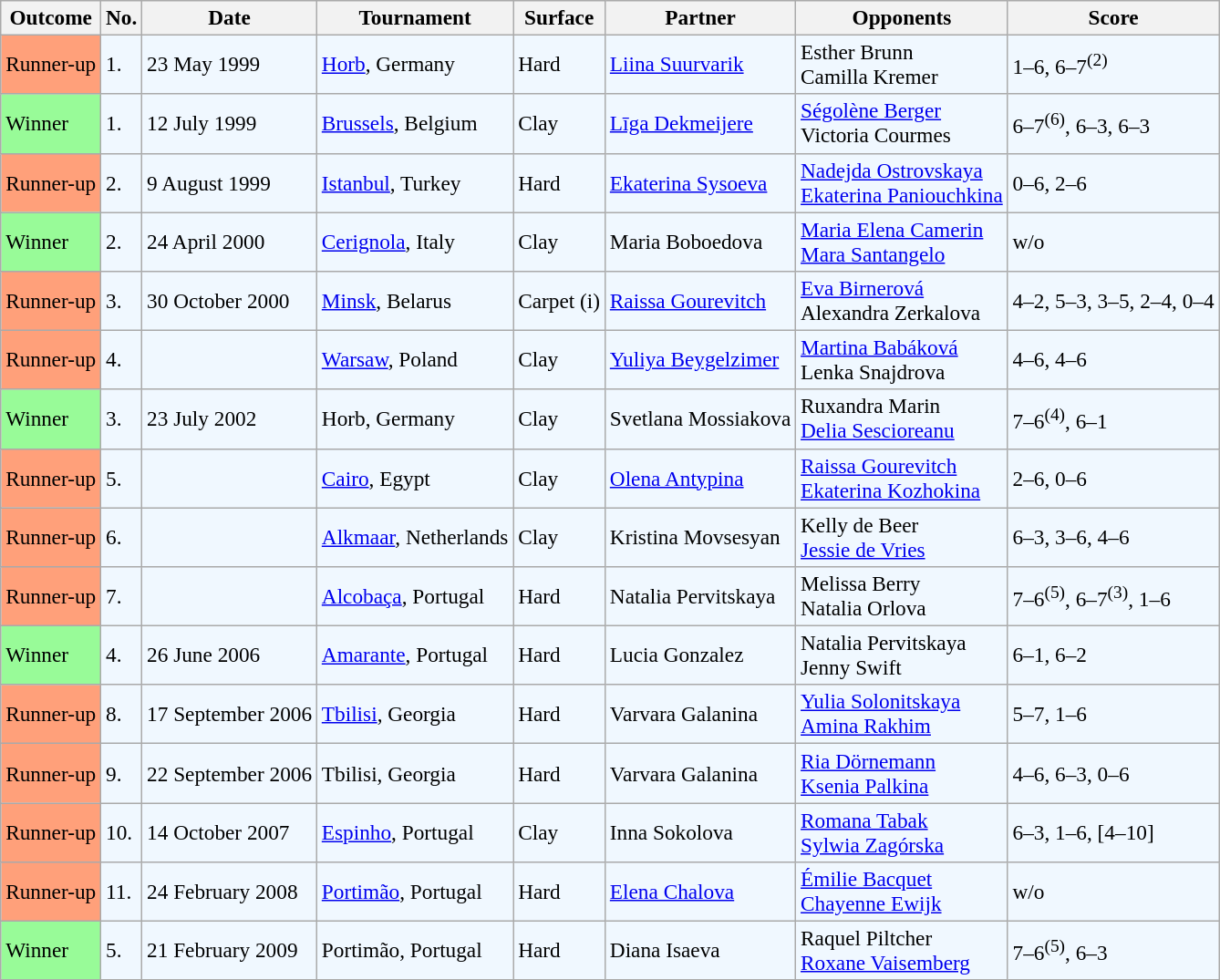<table class="sortable wikitable" style=font-size:97%>
<tr>
<th>Outcome</th>
<th>No.</th>
<th>Date</th>
<th>Tournament</th>
<th>Surface</th>
<th>Partner</th>
<th>Opponents</th>
<th class="unsortable">Score</th>
</tr>
<tr style="background:#f0f8ff;">
<td style="background:#ffa07a;">Runner-up</td>
<td>1.</td>
<td>23 May 1999</td>
<td><a href='#'>Horb</a>, Germany</td>
<td>Hard</td>
<td> <a href='#'>Liina Suurvarik</a></td>
<td> Esther Brunn <br>  Camilla Kremer</td>
<td>1–6, 6–7<sup>(2)</sup></td>
</tr>
<tr style="background:#f0f8ff;">
<td style="background:#98fb98;">Winner</td>
<td>1.</td>
<td>12 July 1999</td>
<td><a href='#'>Brussels</a>, Belgium</td>
<td>Clay</td>
<td> <a href='#'>Līga Dekmeijere</a></td>
<td> <a href='#'>Ségolène Berger</a> <br>  Victoria Courmes</td>
<td>6–7<sup>(6)</sup>, 6–3, 6–3</td>
</tr>
<tr style="background:#f0f8ff;">
<td style="background:#ffa07a;">Runner-up</td>
<td>2.</td>
<td>9 August 1999</td>
<td><a href='#'>Istanbul</a>, Turkey</td>
<td>Hard</td>
<td> <a href='#'>Ekaterina Sysoeva</a></td>
<td> <a href='#'>Nadejda Ostrovskaya</a> <br>  <a href='#'>Ekaterina Paniouchkina</a></td>
<td>0–6, 2–6</td>
</tr>
<tr style="background:#f0f8ff;">
<td style="background:#98fb98;">Winner</td>
<td>2.</td>
<td>24 April 2000</td>
<td><a href='#'>Cerignola</a>, Italy</td>
<td>Clay</td>
<td> Maria Boboedova</td>
<td> <a href='#'>Maria Elena Camerin</a> <br>  <a href='#'>Mara Santangelo</a></td>
<td>w/o</td>
</tr>
<tr style="background:#f0f8ff;">
<td style="background:#ffa07a;">Runner-up</td>
<td>3.</td>
<td>30 October 2000</td>
<td><a href='#'>Minsk</a>, Belarus</td>
<td>Carpet (i)</td>
<td> <a href='#'>Raissa Gourevitch</a></td>
<td> <a href='#'>Eva Birnerová</a> <br>  Alexandra Zerkalova</td>
<td>4–2, 5–3, 3–5, 2–4, 0–4</td>
</tr>
<tr style="background:#f0f8ff;">
<td style="background:#ffa07a;">Runner-up</td>
<td>4.</td>
<td></td>
<td><a href='#'>Warsaw</a>, Poland</td>
<td>Clay</td>
<td> <a href='#'>Yuliya Beygelzimer</a></td>
<td> <a href='#'>Martina Babáková</a> <br>  Lenka Snajdrova</td>
<td>4–6, 4–6</td>
</tr>
<tr style="background:#f0f8ff;">
<td style="background:#98fb98;">Winner</td>
<td>3.</td>
<td>23 July 2002</td>
<td>Horb, Germany</td>
<td>Clay</td>
<td> Svetlana Mossiakova</td>
<td> Ruxandra Marin <br>  <a href='#'>Delia Sescioreanu</a></td>
<td>7–6<sup>(4)</sup>, 6–1</td>
</tr>
<tr style="background:#f0f8ff;">
<td style="background:#ffa07a;">Runner-up</td>
<td>5.</td>
<td></td>
<td><a href='#'>Cairo</a>, Egypt</td>
<td>Clay</td>
<td> <a href='#'>Olena Antypina</a></td>
<td> <a href='#'>Raissa Gourevitch</a> <br>  <a href='#'>Ekaterina Kozhokina</a></td>
<td>2–6, 0–6</td>
</tr>
<tr style="background:#f0f8ff;">
<td style="background:#ffa07a;">Runner-up</td>
<td>6.</td>
<td></td>
<td><a href='#'>Alkmaar</a>, Netherlands</td>
<td>Clay</td>
<td> Kristina Movsesyan</td>
<td> Kelly de Beer <br>  <a href='#'>Jessie de Vries</a></td>
<td>6–3, 3–6, 4–6</td>
</tr>
<tr style="background:#f0f8ff;">
<td style="background:#ffa07a;">Runner-up</td>
<td>7.</td>
<td></td>
<td><a href='#'>Alcobaça</a>, Portugal</td>
<td>Hard</td>
<td> Natalia Pervitskaya</td>
<td> Melissa Berry <br>  Natalia Orlova</td>
<td>7–6<sup>(5)</sup>, 6–7<sup>(3)</sup>, 1–6</td>
</tr>
<tr style="background:#f0f8ff;">
<td style="background:#98fb98;">Winner</td>
<td>4.</td>
<td>26 June 2006</td>
<td><a href='#'>Amarante</a>, Portugal</td>
<td>Hard</td>
<td> Lucia Gonzalez</td>
<td> Natalia Pervitskaya <br>  Jenny Swift</td>
<td>6–1, 6–2</td>
</tr>
<tr style="background:#f0f8ff;">
<td style="background:#ffa07a;">Runner-up</td>
<td>8.</td>
<td>17 September 2006</td>
<td><a href='#'>Tbilisi</a>, Georgia</td>
<td>Hard</td>
<td> Varvara Galanina</td>
<td> <a href='#'>Yulia Solonitskaya</a> <br>  <a href='#'>Amina Rakhim</a></td>
<td>5–7, 1–6</td>
</tr>
<tr style="background:#f0f8ff;">
<td style="background:#ffa07a;">Runner-up</td>
<td>9.</td>
<td>22 September 2006</td>
<td>Tbilisi, Georgia</td>
<td>Hard</td>
<td> Varvara Galanina</td>
<td> <a href='#'>Ria Dörnemann</a> <br>  <a href='#'>Ksenia Palkina</a></td>
<td>4–6, 6–3, 0–6</td>
</tr>
<tr style="background:#f0f8ff;">
<td style="background:#ffa07a;">Runner-up</td>
<td>10.</td>
<td>14 October 2007</td>
<td><a href='#'>Espinho</a>, Portugal</td>
<td>Clay</td>
<td> Inna Sokolova</td>
<td> <a href='#'>Romana Tabak</a> <br>  <a href='#'>Sylwia Zagórska</a></td>
<td>6–3, 1–6, [4–10]</td>
</tr>
<tr style="background:#f0f8ff;">
<td style="background:#ffa07a;">Runner-up</td>
<td>11.</td>
<td>24 February 2008</td>
<td><a href='#'>Portimão</a>, Portugal</td>
<td>Hard</td>
<td> <a href='#'>Elena Chalova</a></td>
<td> <a href='#'>Émilie Bacquet</a> <br>  <a href='#'>Chayenne Ewijk</a></td>
<td>w/o</td>
</tr>
<tr style="background:#f0f8ff;">
<td style="background:#98fb98;">Winner</td>
<td>5.</td>
<td>21 February 2009</td>
<td>Portimão, Portugal</td>
<td>Hard</td>
<td> Diana Isaeva</td>
<td> Raquel Piltcher <br>  <a href='#'>Roxane Vaisemberg</a></td>
<td>7–6<sup>(5)</sup>, 6–3</td>
</tr>
</table>
